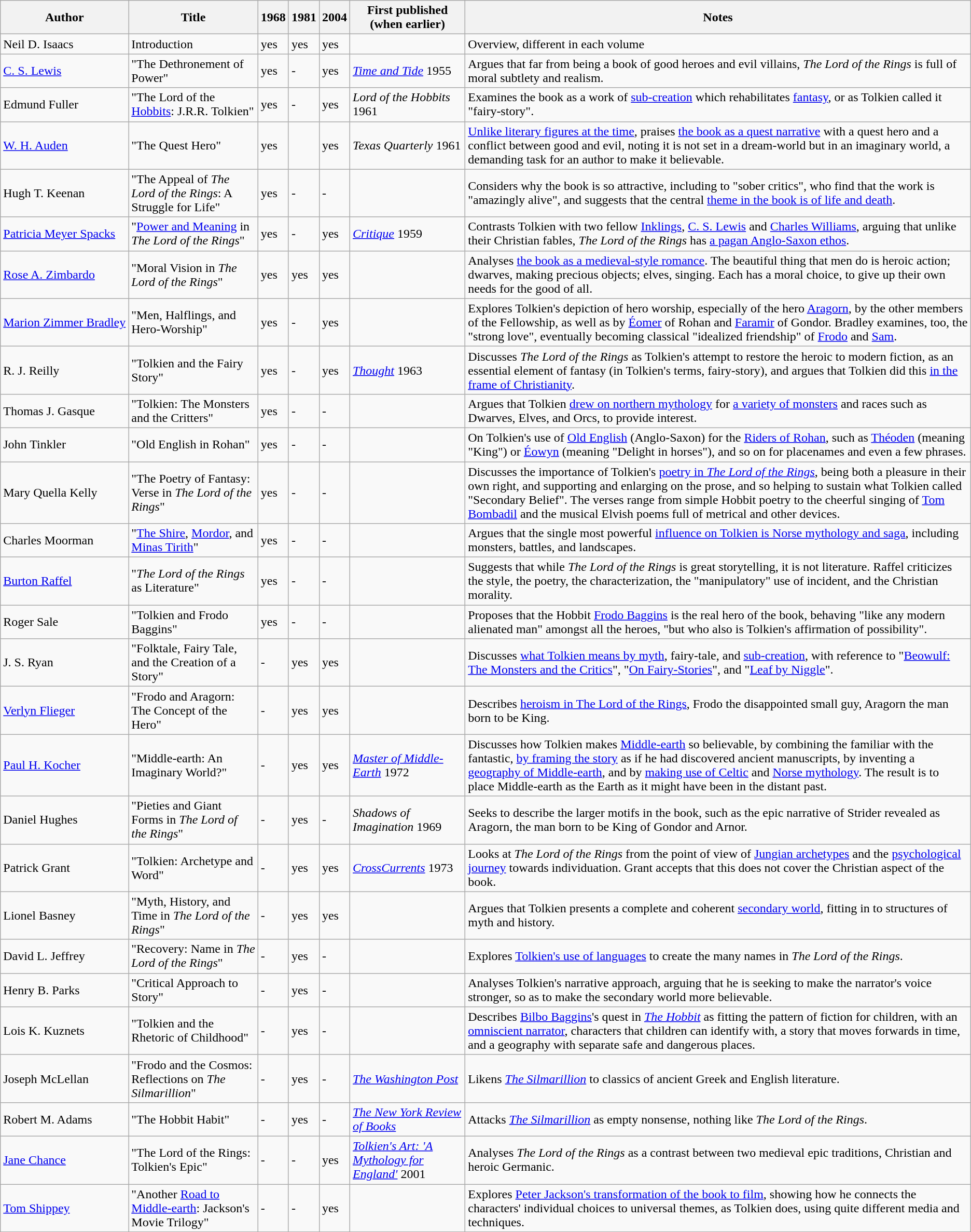<table class="wikitable sortable">
<tr>
<th>Author</th>
<th>Title</th>
<th>1968</th>
<th>1981</th>
<th>2004</th>
<th>First published<br>(when earlier)</th>
<th>Notes</th>
</tr>
<tr>
<td>Neil D. Isaacs</td>
<td>Introduction</td>
<td>yes</td>
<td>yes</td>
<td>yes</td>
<td></td>
<td>Overview, different in each volume</td>
</tr>
<tr>
<td><a href='#'>C. S. Lewis</a></td>
<td>"The Dethronement of Power"</td>
<td>yes</td>
<td>-</td>
<td>yes</td>
<td><em><a href='#'>Time and Tide</a></em> 1955</td>
<td>Argues that far from being a book of good heroes and evil villains, <em>The Lord of the Rings</em> is full of moral subtlety and realism.</td>
</tr>
<tr>
<td>Edmund Fuller</td>
<td>"The Lord of the <a href='#'>Hobbits</a>: J.R.R. Tolkien"</td>
<td>yes</td>
<td>-</td>
<td>yes</td>
<td><em>Lord of the Hobbits</em> 1961</td>
<td>Examines the book as a work of <a href='#'>sub-creation</a> which rehabilitates <a href='#'>fantasy</a>, or as Tolkien called it "fairy-story".</td>
</tr>
<tr>
<td><a href='#'>W. H. Auden</a></td>
<td>"The Quest Hero"</td>
<td>yes</td>
<td></td>
<td>yes</td>
<td><em>Texas Quarterly</em> 1961</td>
<td><a href='#'>Unlike literary figures at the time</a>, praises <a href='#'>the book as a quest narrative</a> with a quest hero and a conflict between good and evil, noting it is not set in a dream-world but in an imaginary world, a demanding task for an author to make it believable.</td>
</tr>
<tr>
<td>Hugh T. Keenan</td>
<td>"The Appeal of <em>The Lord of the Rings</em>: A Struggle for Life"</td>
<td>yes</td>
<td>-</td>
<td>-</td>
<td></td>
<td>Considers why the book is so attractive, including to "sober critics", who find that the work is "amazingly alive", and suggests that the central <a href='#'>theme in the book is of life and death</a>.</td>
</tr>
<tr>
<td><a href='#'>Patricia Meyer Spacks</a></td>
<td>"<a href='#'>Power and Meaning</a> in <em>The Lord of the Rings</em>"</td>
<td>yes</td>
<td>-</td>
<td>yes</td>
<td><em><a href='#'>Critique</a></em> 1959</td>
<td>Contrasts Tolkien with two fellow <a href='#'>Inklings</a>, <a href='#'>C. S. Lewis</a> and <a href='#'>Charles Williams</a>, arguing that unlike their Christian fables, <em>The Lord of the Rings</em> has <a href='#'>a pagan Anglo-Saxon ethos</a>.</td>
</tr>
<tr>
<td><a href='#'>Rose A. Zimbardo</a></td>
<td>"Moral Vision in <em>The Lord of the Rings</em>"</td>
<td>yes</td>
<td>yes</td>
<td>yes</td>
<td></td>
<td>Analyses <a href='#'>the book as a medieval-style romance</a>. The beautiful thing that men do is heroic action; dwarves, making precious objects; elves, singing. Each has a moral choice, to give up their own needs for the good of all.</td>
</tr>
<tr>
<td><a href='#'>Marion Zimmer Bradley</a></td>
<td>"Men, Halflings, and Hero-Worship"</td>
<td>yes</td>
<td>-</td>
<td>yes</td>
<td></td>
<td>Explores Tolkien's depiction of hero worship, especially of the hero <a href='#'>Aragorn</a>, by the other members of the Fellowship, as well as by <a href='#'>Éomer</a> of Rohan and <a href='#'>Faramir</a> of Gondor. Bradley examines, too, the "strong love", eventually becoming classical "idealized friendship" of <a href='#'>Frodo</a> and <a href='#'>Sam</a>.</td>
</tr>
<tr>
<td>R. J. Reilly</td>
<td>"Tolkien and the Fairy Story"</td>
<td>yes</td>
<td>-</td>
<td>yes</td>
<td><em><a href='#'>Thought</a></em> 1963</td>
<td>Discusses <em>The Lord of the Rings</em> as Tolkien's attempt to restore the heroic to modern fiction, as an essential element of fantasy (in Tolkien's terms, fairy-story), and argues that Tolkien did this <a href='#'>in the frame of Christianity</a>.</td>
</tr>
<tr>
<td>Thomas J. Gasque</td>
<td>"Tolkien: The Monsters and the Critters"</td>
<td>yes</td>
<td>-</td>
<td>-</td>
<td></td>
<td>Argues that Tolkien <a href='#'>drew on northern mythology</a> for <a href='#'>a variety of monsters</a> and races such as Dwarves, Elves, and Orcs, to provide interest.</td>
</tr>
<tr>
<td>John Tinkler</td>
<td>"Old English in Rohan"</td>
<td>yes</td>
<td>-</td>
<td>-</td>
<td></td>
<td>On Tolkien's use of <a href='#'>Old English</a> (Anglo-Saxon) for the <a href='#'>Riders of Rohan</a>, such as <a href='#'>Théoden</a> (meaning "King") or <a href='#'>Éowyn</a> (meaning "Delight in horses"), and so on for placenames and even a few phrases.</td>
</tr>
<tr>
<td>Mary Quella Kelly</td>
<td>"The Poetry of Fantasy: Verse in <em>The Lord of the Rings</em>"</td>
<td>yes</td>
<td>-</td>
<td>-</td>
<td></td>
<td>Discusses the importance of Tolkien's <a href='#'>poetry in <em>The Lord of the Rings</em></a>, being both a pleasure in their own right, and supporting and enlarging on the prose, and so helping to sustain what Tolkien called "Secondary Belief". The verses range from simple Hobbit poetry to the cheerful singing of <a href='#'>Tom Bombadil</a> and the musical Elvish poems full of metrical and other devices.</td>
</tr>
<tr>
<td>Charles Moorman</td>
<td>"<a href='#'>The Shire</a>, <a href='#'>Mordor</a>, and <a href='#'>Minas Tirith</a>"</td>
<td>yes</td>
<td>-</td>
<td>-</td>
<td></td>
<td>Argues that the single most powerful <a href='#'>influence on Tolkien is Norse mythology and saga</a>, including monsters, battles, and landscapes.</td>
</tr>
<tr>
<td><a href='#'>Burton Raffel</a></td>
<td>"<em>The Lord of the Rings</em> as Literature"</td>
<td>yes</td>
<td>-</td>
<td>-</td>
<td></td>
<td>Suggests that while <em>The Lord of the Rings</em> is great storytelling, it is not literature. Raffel criticizes the style, the poetry, the characterization, the "manipulatory" use of incident, and the Christian morality.</td>
</tr>
<tr>
<td>Roger Sale</td>
<td>"Tolkien and Frodo Baggins"</td>
<td>yes</td>
<td>-</td>
<td>-</td>
<td></td>
<td>Proposes that the Hobbit <a href='#'>Frodo Baggins</a> is the real hero of the book, behaving "like any modern alienated man" amongst all the heroes, "but who also is Tolkien's affirmation of possibility".</td>
</tr>
<tr>
<td>J. S. Ryan</td>
<td>"Folktale, Fairy Tale, and the Creation of a Story"</td>
<td>-</td>
<td>yes</td>
<td>yes</td>
<td></td>
<td>Discusses <a href='#'>what Tolkien means by myth</a>, fairy-tale, and <a href='#'>sub-creation</a>, with reference to "<a href='#'>Beowulf: The Monsters and the Critics</a>", "<a href='#'>On Fairy-Stories</a>", and "<a href='#'>Leaf by Niggle</a>".</td>
</tr>
<tr>
<td><a href='#'>Verlyn Flieger</a></td>
<td>"Frodo and Aragorn: The Concept of the Hero"</td>
<td>-</td>
<td>yes</td>
<td>yes</td>
<td></td>
<td>Describes <a href='#'>heroism in The Lord of the Rings</a>, Frodo the disappointed small guy, Aragorn the man born to be King.</td>
</tr>
<tr>
<td><a href='#'>Paul H. Kocher</a></td>
<td>"Middle-earth: An Imaginary World?"</td>
<td>-</td>
<td>yes</td>
<td>yes</td>
<td><em><a href='#'>Master of Middle-Earth</a></em> 1972</td>
<td>Discusses how Tolkien makes <a href='#'>Middle-earth</a> so believable, by combining the familiar with the fantastic, <a href='#'>by framing the story</a> as if he had discovered ancient manuscripts, by inventing a <a href='#'>geography of Middle-earth</a>, and by <a href='#'>making use of Celtic</a> and <a href='#'>Norse mythology</a>. The result is to place Middle-earth as the Earth as it might have been in the distant past.</td>
</tr>
<tr>
<td>Daniel Hughes</td>
<td>"Pieties and Giant Forms in <em>The Lord of the Rings</em>"</td>
<td>-</td>
<td>yes</td>
<td>-</td>
<td><em>Shadows of Imagination</em> 1969</td>
<td>Seeks to describe the larger motifs in the book, such as the epic narrative of Strider revealed as Aragorn, the man born to be King of Gondor and Arnor.</td>
</tr>
<tr>
<td>Patrick Grant</td>
<td>"Tolkien: Archetype and Word"</td>
<td>-</td>
<td>yes</td>
<td>yes</td>
<td><em><a href='#'>CrossCurrents</a></em> 1973</td>
<td>Looks at <em>The Lord of the Rings</em> from the point of view of <a href='#'>Jungian archetypes</a> and the <a href='#'>psychological journey</a> towards individuation. Grant accepts that this does not cover the Christian aspect of the book.</td>
</tr>
<tr>
<td>Lionel Basney</td>
<td>"Myth, History, and Time in <em>The Lord of the Rings</em>"</td>
<td>-</td>
<td>yes</td>
<td>yes</td>
<td></td>
<td>Argues that Tolkien presents a complete and coherent <a href='#'>secondary world</a>, fitting in to structures of myth and history.</td>
</tr>
<tr>
<td>David L. Jeffrey</td>
<td>"Recovery: Name in <em>The Lord of the Rings</em>"</td>
<td>-</td>
<td>yes</td>
<td>-</td>
<td></td>
<td>Explores <a href='#'>Tolkien's use of languages</a> to create the many names in <em>The Lord of the Rings</em>.</td>
</tr>
<tr>
<td>Henry B. Parks</td>
<td>"Critical Approach to Story"</td>
<td>-</td>
<td>yes</td>
<td>-</td>
<td></td>
<td>Analyses Tolkien's narrative approach, arguing that he is seeking to make the narrator's voice stronger, so as to make the secondary world more believable.</td>
</tr>
<tr>
<td>Lois K. Kuznets</td>
<td>"Tolkien and the Rhetoric of Childhood"</td>
<td>-</td>
<td>yes</td>
<td>-</td>
<td></td>
<td>Describes <a href='#'>Bilbo Baggins</a>'s quest in <em><a href='#'>The Hobbit</a></em> as fitting the pattern of fiction for children, with an <a href='#'>omniscient narrator</a>, characters that children can identify with, a story that moves forwards in time, and a geography with separate safe and dangerous places.</td>
</tr>
<tr>
<td>Joseph McLellan</td>
<td>"Frodo and the Cosmos: Reflections on <em>The Silmarillion</em>"</td>
<td>-</td>
<td>yes</td>
<td>-</td>
<td><em><a href='#'>The Washington Post</a></em></td>
<td>Likens <em><a href='#'>The Silmarillion</a></em> to classics of ancient Greek and English literature.</td>
</tr>
<tr>
<td>Robert M. Adams</td>
<td>"The Hobbit Habit"</td>
<td>-</td>
<td>yes</td>
<td>-</td>
<td><em><a href='#'>The New York Review of Books</a></em></td>
<td>Attacks <em><a href='#'>The Silmarillion</a></em> as empty nonsense, nothing like <em>The Lord of the Rings</em>.</td>
</tr>
<tr>
<td><a href='#'>Jane Chance</a></td>
<td>"The Lord of the Rings: Tolkien's Epic"</td>
<td>-</td>
<td>-</td>
<td>yes</td>
<td><em><a href='#'>Tolkien's Art: 'A Mythology for England'</a></em> 2001</td>
<td>Analyses <em>The Lord of the Rings</em> as a contrast between two medieval epic traditions, Christian and heroic Germanic.</td>
</tr>
<tr>
<td><a href='#'>Tom Shippey</a></td>
<td>"Another <a href='#'>Road to Middle-earth</a>: Jackson's Movie Trilogy"</td>
<td>-</td>
<td>-</td>
<td>yes</td>
<td></td>
<td>Explores <a href='#'>Peter Jackson's transformation of the book to film</a>, showing how he connects the characters' individual choices to universal themes, as Tolkien does, using quite different media and techniques.</td>
</tr>
</table>
